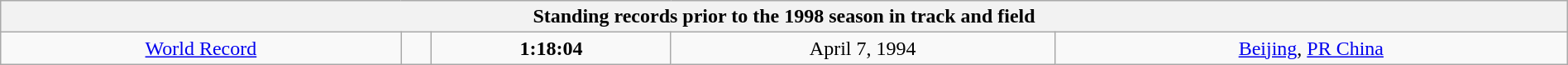<table class="wikitable" style="text-align:center; width:100%">
<tr>
<th colspan="5">Standing records prior to the 1998 season in track and field</th>
</tr>
<tr>
<td><a href='#'>World Record</a></td>
<td></td>
<td><strong>1:18:04</strong></td>
<td>April 7, 1994</td>
<td> <a href='#'>Beijing</a>, <a href='#'>PR China</a></td>
</tr>
</table>
